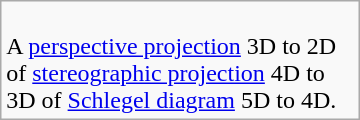<table class="wikitable" width="240">
<tr valign=top>
<td><br>A <a href='#'>perspective projection</a> 3D to 2D of <a href='#'>stereographic projection</a> 4D to 3D of <a href='#'>Schlegel diagram</a> 5D to 4D.</td>
</tr>
</table>
